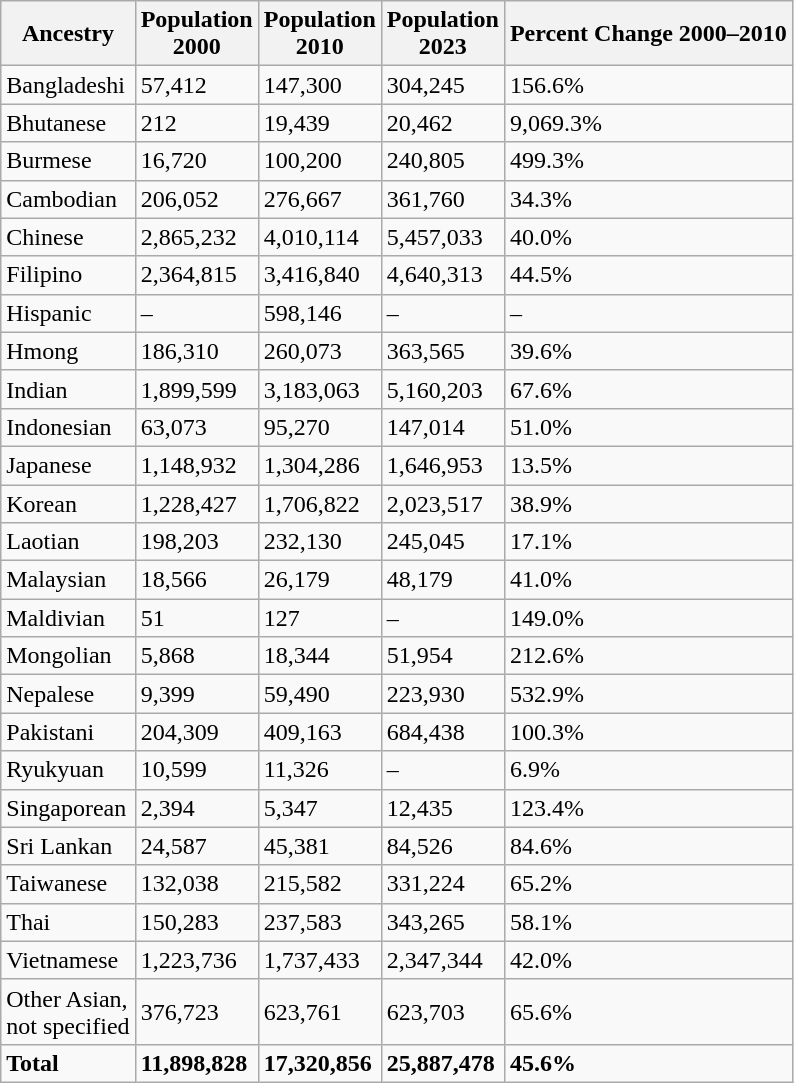<table class="wikitable sortable">
<tr>
<th>Ancestry</th>
<th>Population<br>2000</th>
<th>Population<br>2010</th>
<th>Population<br>2023</th>
<th>Percent Change 2000–2010</th>
</tr>
<tr>
<td>Bangladeshi</td>
<td>57,412</td>
<td>147,300</td>
<td>304,245</td>
<td>156.6%</td>
</tr>
<tr>
<td>Bhutanese</td>
<td>212</td>
<td>19,439</td>
<td>20,462</td>
<td>9,069.3%</td>
</tr>
<tr>
<td>Burmese</td>
<td>16,720</td>
<td>100,200</td>
<td>240,805</td>
<td>499.3%</td>
</tr>
<tr>
<td>Cambodian</td>
<td>206,052</td>
<td>276,667</td>
<td>361,760</td>
<td>34.3%</td>
</tr>
<tr>
<td>Chinese</td>
<td>2,865,232</td>
<td>4,010,114</td>
<td>5,457,033</td>
<td>40.0%</td>
</tr>
<tr>
<td>Filipino</td>
<td>2,364,815</td>
<td>3,416,840</td>
<td>4,640,313</td>
<td>44.5%</td>
</tr>
<tr>
<td>Hispanic</td>
<td>–</td>
<td>598,146</td>
<td>–</td>
<td>–</td>
</tr>
<tr>
<td>Hmong</td>
<td>186,310</td>
<td>260,073</td>
<td>363,565</td>
<td>39.6%</td>
</tr>
<tr>
<td>Indian</td>
<td>1,899,599</td>
<td>3,183,063</td>
<td>5,160,203</td>
<td>67.6%</td>
</tr>
<tr>
<td>Indonesian</td>
<td>63,073</td>
<td>95,270</td>
<td>147,014</td>
<td>51.0%</td>
</tr>
<tr>
<td>Japanese</td>
<td>1,148,932</td>
<td>1,304,286</td>
<td>1,646,953</td>
<td>13.5%</td>
</tr>
<tr>
<td>Korean</td>
<td>1,228,427</td>
<td>1,706,822</td>
<td>2,023,517</td>
<td>38.9%</td>
</tr>
<tr>
<td>Laotian</td>
<td>198,203</td>
<td>232,130</td>
<td>245,045</td>
<td>17.1%</td>
</tr>
<tr>
<td>Malaysian</td>
<td>18,566</td>
<td>26,179</td>
<td>48,179</td>
<td>41.0%</td>
</tr>
<tr>
<td>Maldivian</td>
<td>51</td>
<td>127</td>
<td>–</td>
<td>149.0%</td>
</tr>
<tr>
<td>Mongolian</td>
<td>5,868</td>
<td>18,344</td>
<td>51,954</td>
<td>212.6%</td>
</tr>
<tr>
<td>Nepalese</td>
<td>9,399</td>
<td>59,490</td>
<td>223,930</td>
<td>532.9%</td>
</tr>
<tr>
<td>Pakistani</td>
<td>204,309</td>
<td>409,163</td>
<td>684,438</td>
<td>100.3%</td>
</tr>
<tr>
<td>Ryukyuan</td>
<td>10,599</td>
<td>11,326</td>
<td>–</td>
<td>6.9%</td>
</tr>
<tr>
<td>Singaporean</td>
<td>2,394</td>
<td>5,347</td>
<td>12,435</td>
<td>123.4%</td>
</tr>
<tr>
<td>Sri Lankan</td>
<td>24,587</td>
<td>45,381</td>
<td>84,526</td>
<td>84.6%</td>
</tr>
<tr>
<td>Taiwanese</td>
<td>132,038</td>
<td>215,582</td>
<td>331,224</td>
<td>65.2%</td>
</tr>
<tr>
<td>Thai</td>
<td>150,283</td>
<td>237,583</td>
<td>343,265</td>
<td>58.1%</td>
</tr>
<tr>
<td>Vietnamese</td>
<td>1,223,736</td>
<td>1,737,433</td>
<td>2,347,344</td>
<td>42.0%</td>
</tr>
<tr>
<td>Other Asian,<br>not specified</td>
<td>376,723</td>
<td>623,761</td>
<td>623,703</td>
<td>65.6%</td>
</tr>
<tr>
<td><strong>Total</strong></td>
<td><strong>11,898,828</strong></td>
<td><strong>17,320,856</strong></td>
<td><strong>25,887,478</strong></td>
<td><strong>45.6%</strong></td>
</tr>
</table>
